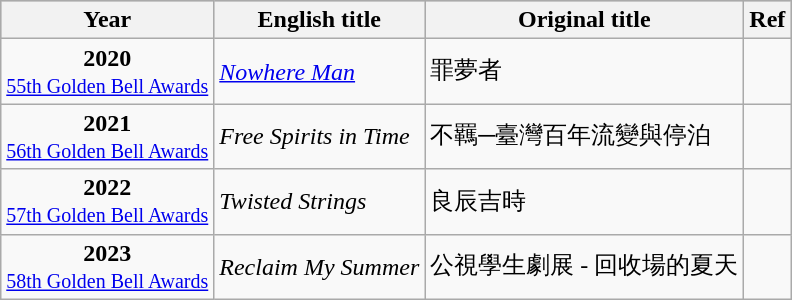<table class="wikitable sortable">
<tr style="background:#bebebe;">
<th>Year</th>
<th>English title</th>
<th>Original title</th>
<th>Ref</th>
</tr>
<tr>
<td style="text-align:center"><strong>2020</strong> <br> <small><a href='#'>55th Golden Bell Awards</a></small></td>
<td><em><a href='#'>Nowhere Man</a></em></td>
<td>罪夢者</td>
<td></td>
</tr>
<tr>
<td style="text-align:center"><strong>2021</strong> <br> <small><a href='#'>56th Golden Bell Awards</a></small></td>
<td><em>Free Spirits in Time</em></td>
<td>不羈─臺灣百年流變與停泊</td>
<td></td>
</tr>
<tr>
<td style="text-align:center"><strong>2022</strong> <br> <small><a href='#'>57th Golden Bell Awards</a></small></td>
<td><em>Twisted Strings</em></td>
<td>良辰吉時</td>
<td></td>
</tr>
<tr>
<td style="text-align:center"><strong>2023</strong> <br> <small><a href='#'>58th Golden Bell Awards</a></small></td>
<td><em>Reclaim My Summer</em></td>
<td>公視學生劇展 - 回收場的夏天</td>
<td></td>
</tr>
</table>
